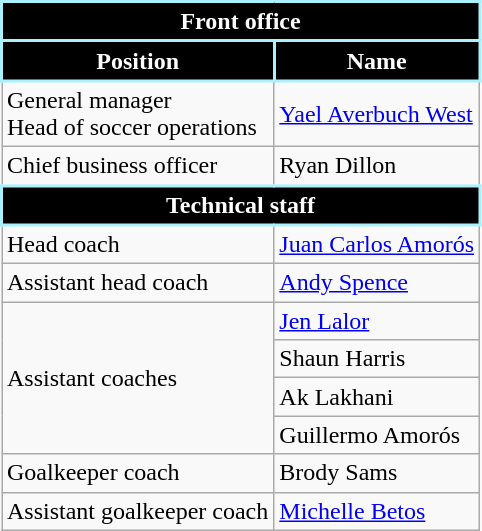<table class="wikitable">
<tr>
<th colspan=2 style="background:#000000; color:#FFFFFF; border:2px solid #A9F1FD;">Front office</th>
</tr>
<tr>
<th style="background:#000000; color:#FFFFFF; border:2px solid #A9F1FD;">Position</th>
<th style="background:#000000; color:#FFFFFF; border:2px solid #A9F1FD;">Name</th>
</tr>
<tr>
<td>General manager<br>Head of soccer operations</td>
<td> <a href='#'>Yael Averbuch West</a></td>
</tr>
<tr>
<td>Chief business officer</td>
<td> Ryan Dillon</td>
</tr>
<tr>
<th colspan=2 style="background:#000000; color:#FFFFFF; border:2px solid #A9F1FD;">Technical staff</th>
</tr>
<tr>
<td>Head coach</td>
<td> <a href='#'>Juan Carlos Amorós</a></td>
</tr>
<tr>
<td>Assistant head coach</td>
<td> <a href='#'>Andy Spence</a></td>
</tr>
<tr>
<td rowspan=4>Assistant coaches</td>
<td> <a href='#'>Jen Lalor</a></td>
</tr>
<tr>
<td> Shaun Harris</td>
</tr>
<tr>
<td> Ak Lakhani</td>
</tr>
<tr>
<td>Guillermo Amorós</td>
</tr>
<tr>
<td>Goalkeeper coach</td>
<td> Brody Sams</td>
</tr>
<tr>
<td>Assistant goalkeeper coach</td>
<td> <a href='#'>Michelle Betos</a></td>
</tr>
</table>
